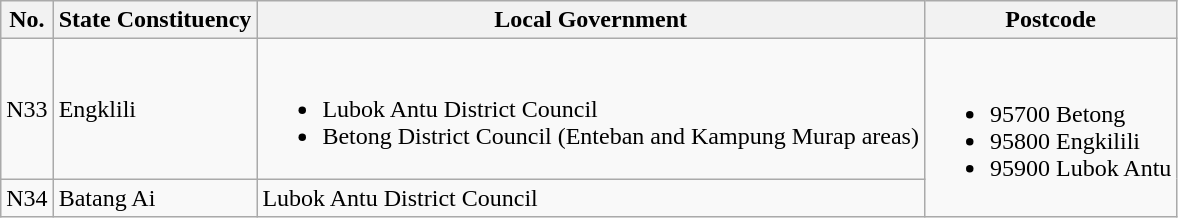<table class="wikitable">
<tr>
<th>No.</th>
<th>State Constituency</th>
<th>Local Government</th>
<th>Postcode</th>
</tr>
<tr>
<td>N33</td>
<td>Engklili</td>
<td><br><ul><li>Lubok Antu District Council</li><li>Betong District Council (Enteban and Kampung Murap areas)</li></ul></td>
<td rowspan="2"><br><ul><li>95700 Betong</li><li>95800 Engkilili</li><li>95900 Lubok Antu</li></ul></td>
</tr>
<tr>
<td>N34</td>
<td>Batang Ai</td>
<td>Lubok Antu District Council</td>
</tr>
</table>
